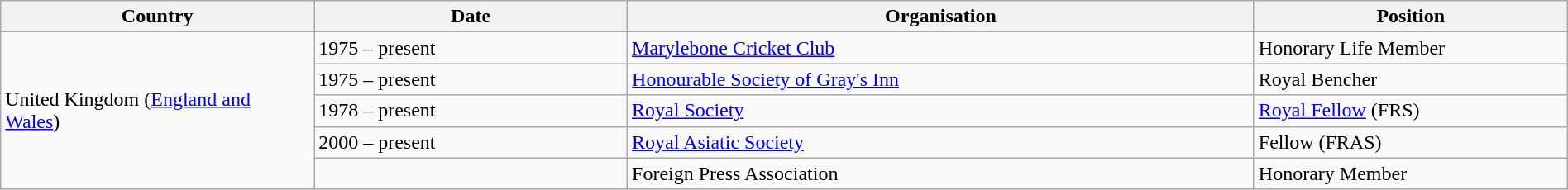<table class="wikitable" width="100%" style="margin:0.5em 1em 0.5em 0; border:1px #005566 solid; border-collapse:collapse;">
<tr>
<th bgcolor="#F5F5F5" width="20%"><span>Country</span></th>
<th bgcolor="#F5F5F5" width="20%"><span>Date</span></th>
<th bgcolor="#F5F5F5" width="40%"><span>Organisation</span></th>
<th bgcolor="#F5F5F5" width="20%"><span>Position</span></th>
</tr>
<tr>
<td rowspan="5"> United Kingdom (<a href='#'>England and Wales</a>)</td>
<td>1975 – present</td>
<td><a href='#'>Marylebone Cricket Club</a></td>
<td>Honorary Life Member</td>
</tr>
<tr>
<td>1975 – present</td>
<td><a href='#'>Honourable Society of Gray's Inn</a></td>
<td>Royal Bencher</td>
</tr>
<tr>
<td>1978 – present</td>
<td><a href='#'>Royal Society</a></td>
<td><a href='#'>Royal Fellow</a> (FRS)</td>
</tr>
<tr>
<td>2000 – present</td>
<td><a href='#'>Royal Asiatic Society</a></td>
<td>Fellow (FRAS)</td>
</tr>
<tr>
<td></td>
<td>Foreign Press Association</td>
<td>Honorary Member</td>
</tr>
</table>
